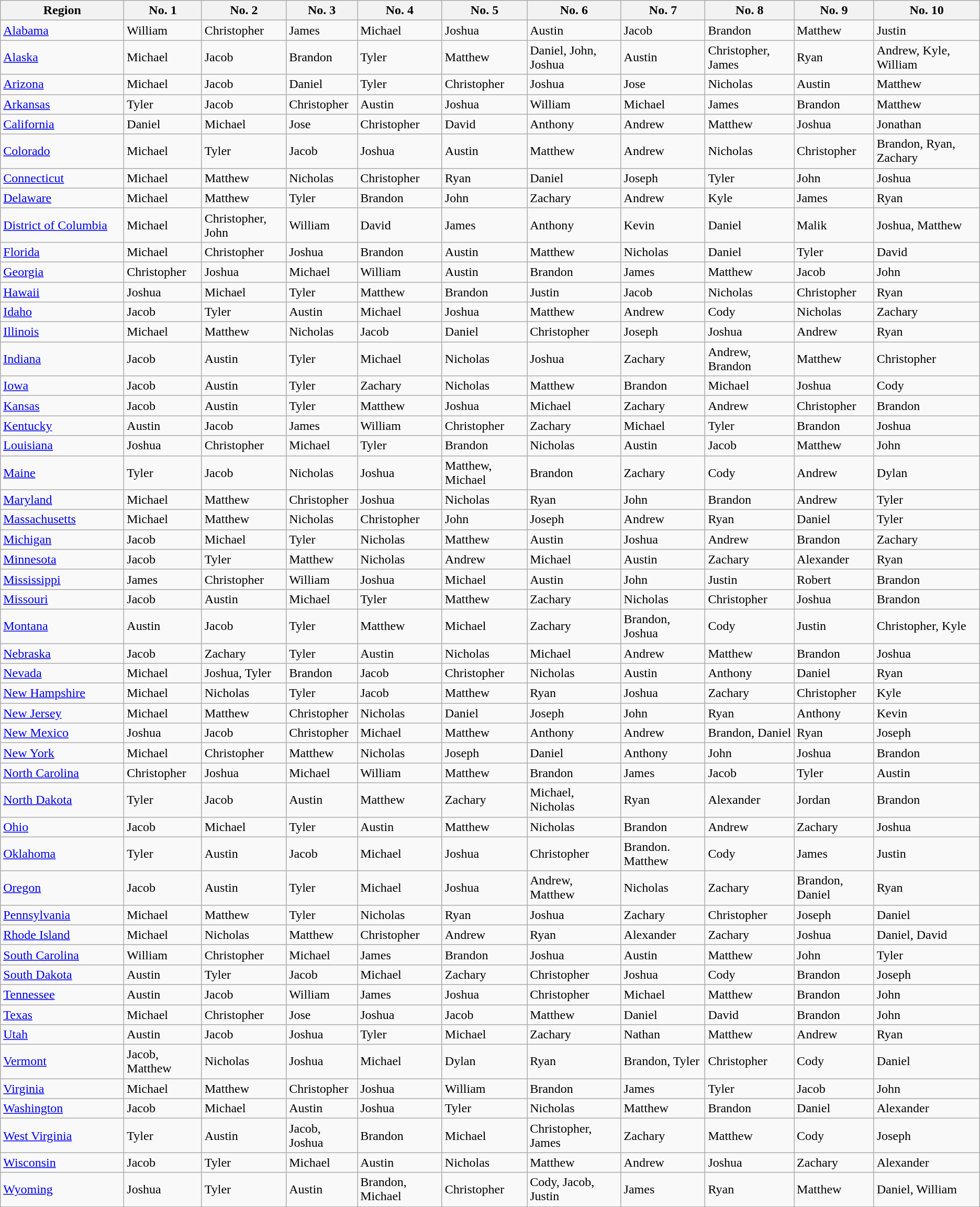<table class="wikitable sortable mw-collapsible" style="min-width:22em">
<tr>
<th width=150>Region</th>
<th>No. 1</th>
<th>No. 2</th>
<th>No. 3</th>
<th>No. 4</th>
<th>No. 5</th>
<th>No. 6</th>
<th>No. 7</th>
<th>No. 8</th>
<th>No. 9</th>
<th>No. 10</th>
</tr>
<tr>
<td><a href='#'>Alabama</a></td>
<td>William</td>
<td>Christopher</td>
<td>James</td>
<td>Michael</td>
<td>Joshua</td>
<td>Austin</td>
<td>Jacob</td>
<td>Brandon</td>
<td>Matthew</td>
<td>Justin</td>
</tr>
<tr>
<td><a href='#'>Alaska</a></td>
<td>Michael</td>
<td>Jacob</td>
<td>Brandon</td>
<td>Tyler</td>
<td>Matthew</td>
<td>Daniel, John, Joshua</td>
<td>Austin</td>
<td>Christopher, James</td>
<td>Ryan</td>
<td>Andrew, Kyle, William</td>
</tr>
<tr>
<td><a href='#'>Arizona</a></td>
<td>Michael</td>
<td>Jacob</td>
<td>Daniel</td>
<td>Tyler</td>
<td>Christopher</td>
<td>Joshua</td>
<td>Jose</td>
<td>Nicholas</td>
<td>Austin</td>
<td>Matthew</td>
</tr>
<tr>
<td><a href='#'>Arkansas</a></td>
<td>Tyler</td>
<td>Jacob</td>
<td>Christopher</td>
<td>Austin</td>
<td>Joshua</td>
<td>William</td>
<td>Michael</td>
<td>James</td>
<td>Brandon</td>
<td>Matthew</td>
</tr>
<tr>
<td><a href='#'>California</a></td>
<td>Daniel</td>
<td>Michael</td>
<td>Jose</td>
<td>Christopher</td>
<td>David</td>
<td>Anthony</td>
<td>Andrew</td>
<td>Matthew</td>
<td>Joshua</td>
<td>Jonathan</td>
</tr>
<tr>
<td><a href='#'>Colorado</a></td>
<td>Michael</td>
<td>Tyler</td>
<td>Jacob</td>
<td>Joshua</td>
<td>Austin</td>
<td>Matthew</td>
<td>Andrew</td>
<td>Nicholas</td>
<td>Christopher</td>
<td>Brandon, Ryan, Zachary</td>
</tr>
<tr>
<td><a href='#'>Connecticut</a></td>
<td>Michael</td>
<td>Matthew</td>
<td>Nicholas</td>
<td>Christopher</td>
<td>Ryan</td>
<td>Daniel</td>
<td>Joseph</td>
<td>Tyler</td>
<td>John</td>
<td>Joshua</td>
</tr>
<tr>
<td><a href='#'>Delaware</a></td>
<td>Michael</td>
<td>Matthew</td>
<td>Tyler</td>
<td>Brandon</td>
<td>John</td>
<td>Zachary</td>
<td>Andrew</td>
<td>Kyle</td>
<td>James</td>
<td>Ryan</td>
</tr>
<tr>
<td><a href='#'>District of Columbia</a></td>
<td>Michael</td>
<td>Christopher, John</td>
<td>William</td>
<td>David</td>
<td>James</td>
<td>Anthony</td>
<td>Kevin</td>
<td>Daniel</td>
<td>Malik</td>
<td>Joshua, Matthew</td>
</tr>
<tr>
<td><a href='#'>Florida</a></td>
<td>Michael</td>
<td>Christopher</td>
<td>Joshua</td>
<td>Brandon</td>
<td>Austin</td>
<td>Matthew</td>
<td>Nicholas</td>
<td>Daniel</td>
<td>Tyler</td>
<td>David</td>
</tr>
<tr>
<td><a href='#'>Georgia</a></td>
<td>Christopher</td>
<td>Joshua</td>
<td>Michael</td>
<td>William</td>
<td>Austin</td>
<td>Brandon</td>
<td>James</td>
<td>Matthew</td>
<td>Jacob</td>
<td>John</td>
</tr>
<tr>
<td><a href='#'>Hawaii</a></td>
<td>Joshua</td>
<td>Michael</td>
<td>Tyler</td>
<td>Matthew</td>
<td>Brandon</td>
<td>Justin</td>
<td>Jacob</td>
<td>Nicholas</td>
<td>Christopher</td>
<td>Ryan</td>
</tr>
<tr>
<td><a href='#'>Idaho</a></td>
<td>Jacob</td>
<td>Tyler</td>
<td>Austin</td>
<td>Michael</td>
<td>Joshua</td>
<td>Matthew</td>
<td>Andrew</td>
<td>Cody</td>
<td>Nicholas</td>
<td>Zachary</td>
</tr>
<tr>
<td><a href='#'>Illinois</a></td>
<td>Michael</td>
<td>Matthew</td>
<td>Nicholas</td>
<td>Jacob</td>
<td>Daniel</td>
<td>Christopher</td>
<td>Joseph</td>
<td>Joshua</td>
<td>Andrew</td>
<td>Ryan</td>
</tr>
<tr>
<td><a href='#'>Indiana</a></td>
<td>Jacob</td>
<td>Austin</td>
<td>Tyler</td>
<td>Michael</td>
<td>Nicholas</td>
<td>Joshua</td>
<td>Zachary</td>
<td>Andrew, Brandon</td>
<td>Matthew</td>
<td>Christopher</td>
</tr>
<tr>
<td><a href='#'>Iowa</a></td>
<td>Jacob</td>
<td>Austin</td>
<td>Tyler</td>
<td>Zachary</td>
<td>Nicholas</td>
<td>Matthew</td>
<td>Brandon</td>
<td>Michael</td>
<td>Joshua</td>
<td>Cody</td>
</tr>
<tr>
<td><a href='#'>Kansas</a></td>
<td>Jacob</td>
<td>Austin</td>
<td>Tyler</td>
<td>Matthew</td>
<td>Joshua</td>
<td>Michael</td>
<td>Zachary</td>
<td>Andrew</td>
<td>Christopher</td>
<td>Brandon</td>
</tr>
<tr>
<td><a href='#'>Kentucky</a></td>
<td>Austin</td>
<td>Jacob</td>
<td>James</td>
<td>William</td>
<td>Christopher</td>
<td>Zachary</td>
<td>Michael</td>
<td>Tyler</td>
<td>Brandon</td>
<td>Joshua</td>
</tr>
<tr>
<td><a href='#'>Louisiana</a></td>
<td>Joshua</td>
<td>Christopher</td>
<td>Michael</td>
<td>Tyler</td>
<td>Brandon</td>
<td>Nicholas</td>
<td>Austin</td>
<td>Jacob</td>
<td>Matthew</td>
<td>John</td>
</tr>
<tr>
<td><a href='#'>Maine</a></td>
<td>Tyler</td>
<td>Jacob</td>
<td>Nicholas</td>
<td>Joshua</td>
<td>Matthew, Michael</td>
<td>Brandon</td>
<td>Zachary</td>
<td>Cody</td>
<td>Andrew</td>
<td>Dylan</td>
</tr>
<tr>
<td><a href='#'>Maryland</a></td>
<td>Michael</td>
<td>Matthew</td>
<td>Christopher</td>
<td>Joshua</td>
<td>Nicholas</td>
<td>Ryan</td>
<td>John</td>
<td>Brandon</td>
<td>Andrew</td>
<td>Tyler</td>
</tr>
<tr>
<td><a href='#'>Massachusetts</a></td>
<td>Michael</td>
<td>Matthew</td>
<td>Nicholas</td>
<td>Christopher</td>
<td>John</td>
<td>Joseph</td>
<td>Andrew</td>
<td>Ryan</td>
<td>Daniel</td>
<td>Tyler</td>
</tr>
<tr>
<td><a href='#'>Michigan</a></td>
<td>Jacob</td>
<td>Michael</td>
<td>Tyler</td>
<td>Nicholas</td>
<td>Matthew</td>
<td>Austin</td>
<td>Joshua</td>
<td>Andrew</td>
<td>Brandon</td>
<td>Zachary</td>
</tr>
<tr>
<td><a href='#'>Minnesota</a></td>
<td>Jacob</td>
<td>Tyler</td>
<td>Matthew</td>
<td>Nicholas</td>
<td>Andrew</td>
<td>Michael</td>
<td>Austin</td>
<td>Zachary</td>
<td>Alexander</td>
<td>Ryan</td>
</tr>
<tr>
<td><a href='#'>Mississippi</a></td>
<td>James</td>
<td>Christopher</td>
<td>William</td>
<td>Joshua</td>
<td>Michael</td>
<td>Austin</td>
<td>John</td>
<td>Justin</td>
<td>Robert</td>
<td>Brandon</td>
</tr>
<tr>
<td><a href='#'>Missouri</a></td>
<td>Jacob</td>
<td>Austin</td>
<td>Michael</td>
<td>Tyler</td>
<td>Matthew</td>
<td>Zachary</td>
<td>Nicholas</td>
<td>Christopher</td>
<td>Joshua</td>
<td>Brandon</td>
</tr>
<tr>
<td><a href='#'>Montana</a></td>
<td>Austin</td>
<td>Jacob</td>
<td>Tyler</td>
<td>Matthew</td>
<td>Michael</td>
<td>Zachary</td>
<td>Brandon, Joshua</td>
<td>Cody</td>
<td>Justin</td>
<td>Christopher, Kyle</td>
</tr>
<tr>
<td><a href='#'>Nebraska</a></td>
<td>Jacob</td>
<td>Zachary</td>
<td>Tyler</td>
<td>Austin</td>
<td>Nicholas</td>
<td>Michael</td>
<td>Andrew</td>
<td>Matthew</td>
<td>Brandon</td>
<td>Joshua</td>
</tr>
<tr>
<td><a href='#'>Nevada</a></td>
<td>Michael</td>
<td>Joshua, Tyler</td>
<td>Brandon</td>
<td>Jacob</td>
<td>Christopher</td>
<td>Nicholas</td>
<td>Austin</td>
<td>Anthony</td>
<td>Daniel</td>
<td>Ryan</td>
</tr>
<tr>
<td><a href='#'>New Hampshire</a></td>
<td>Michael</td>
<td>Nicholas</td>
<td>Tyler</td>
<td>Jacob</td>
<td>Matthew</td>
<td>Ryan</td>
<td>Joshua</td>
<td>Zachary</td>
<td>Christopher</td>
<td>Kyle</td>
</tr>
<tr>
<td><a href='#'>New Jersey</a></td>
<td>Michael</td>
<td>Matthew</td>
<td>Christopher</td>
<td>Nicholas</td>
<td>Daniel</td>
<td>Joseph</td>
<td>John</td>
<td>Ryan</td>
<td>Anthony</td>
<td>Kevin</td>
</tr>
<tr>
<td><a href='#'>New Mexico</a></td>
<td>Joshua</td>
<td>Jacob</td>
<td>Christopher</td>
<td>Michael</td>
<td>Matthew</td>
<td>Anthony</td>
<td>Andrew</td>
<td>Brandon, Daniel</td>
<td>Ryan</td>
<td>Joseph</td>
</tr>
<tr>
<td><a href='#'>New York</a></td>
<td>Michael</td>
<td>Christopher</td>
<td>Matthew</td>
<td>Nicholas</td>
<td>Joseph</td>
<td>Daniel</td>
<td>Anthony</td>
<td>John</td>
<td>Joshua</td>
<td>Brandon</td>
</tr>
<tr>
<td><a href='#'>North Carolina</a></td>
<td>Christopher</td>
<td>Joshua</td>
<td>Michael</td>
<td>William</td>
<td>Matthew</td>
<td>Brandon</td>
<td>James</td>
<td>Jacob</td>
<td>Tyler</td>
<td>Austin</td>
</tr>
<tr>
<td><a href='#'>North Dakota</a></td>
<td>Tyler</td>
<td>Jacob</td>
<td>Austin</td>
<td>Matthew</td>
<td>Zachary</td>
<td>Michael, Nicholas</td>
<td>Ryan</td>
<td>Alexander</td>
<td>Jordan</td>
<td>Brandon</td>
</tr>
<tr>
<td><a href='#'>Ohio</a></td>
<td>Jacob</td>
<td>Michael</td>
<td>Tyler</td>
<td>Austin</td>
<td>Matthew</td>
<td>Nicholas</td>
<td>Brandon</td>
<td>Andrew</td>
<td>Zachary</td>
<td>Joshua</td>
</tr>
<tr>
<td><a href='#'>Oklahoma</a></td>
<td>Tyler</td>
<td>Austin</td>
<td>Jacob</td>
<td>Michael</td>
<td>Joshua</td>
<td>Christopher</td>
<td>Brandon. Matthew</td>
<td>Cody</td>
<td>James</td>
<td>Justin</td>
</tr>
<tr>
<td><a href='#'>Oregon</a></td>
<td>Jacob</td>
<td>Austin</td>
<td>Tyler</td>
<td>Michael</td>
<td>Joshua</td>
<td>Andrew, Matthew</td>
<td>Nicholas</td>
<td>Zachary</td>
<td>Brandon, Daniel</td>
<td>Ryan</td>
</tr>
<tr>
<td><a href='#'>Pennsylvania</a></td>
<td>Michael</td>
<td>Matthew</td>
<td>Tyler</td>
<td>Nicholas</td>
<td>Ryan</td>
<td>Joshua</td>
<td>Zachary</td>
<td>Christopher</td>
<td>Joseph</td>
<td>Daniel</td>
</tr>
<tr>
<td><a href='#'>Rhode Island</a></td>
<td>Michael</td>
<td>Nicholas</td>
<td>Matthew</td>
<td>Christopher</td>
<td>Andrew</td>
<td>Ryan</td>
<td>Alexander</td>
<td>Zachary</td>
<td>Joshua</td>
<td>Daniel, David</td>
</tr>
<tr>
<td><a href='#'>South Carolina</a></td>
<td>William</td>
<td>Christopher</td>
<td>Michael</td>
<td>James</td>
<td>Brandon</td>
<td>Joshua</td>
<td>Austin</td>
<td>Matthew</td>
<td>John</td>
<td>Tyler</td>
</tr>
<tr>
<td><a href='#'>South Dakota</a></td>
<td>Austin</td>
<td>Tyler</td>
<td>Jacob</td>
<td>Michael</td>
<td>Zachary</td>
<td>Christopher</td>
<td>Joshua</td>
<td>Cody</td>
<td>Brandon</td>
<td>Joseph</td>
</tr>
<tr>
<td><a href='#'>Tennessee</a></td>
<td>Austin</td>
<td>Jacob</td>
<td>William</td>
<td>James</td>
<td>Joshua</td>
<td>Christopher</td>
<td>Michael</td>
<td>Matthew</td>
<td>Brandon</td>
<td>John</td>
</tr>
<tr>
<td><a href='#'>Texas</a></td>
<td>Michael</td>
<td>Christopher</td>
<td>Jose</td>
<td>Joshua</td>
<td>Jacob</td>
<td>Matthew</td>
<td>Daniel</td>
<td>David</td>
<td>Brandon</td>
<td>John</td>
</tr>
<tr>
<td><a href='#'>Utah</a></td>
<td>Austin</td>
<td>Jacob</td>
<td>Joshua</td>
<td>Tyler</td>
<td>Michael</td>
<td>Zachary</td>
<td>Nathan</td>
<td>Matthew</td>
<td>Andrew</td>
<td>Ryan</td>
</tr>
<tr>
<td><a href='#'>Vermont</a></td>
<td>Jacob, Matthew</td>
<td>Nicholas</td>
<td>Joshua</td>
<td>Michael</td>
<td>Dylan</td>
<td>Ryan</td>
<td>Brandon, Tyler</td>
<td>Christopher</td>
<td>Cody</td>
<td>Daniel</td>
</tr>
<tr>
<td><a href='#'>Virginia</a></td>
<td>Michael</td>
<td>Matthew</td>
<td>Christopher</td>
<td>Joshua</td>
<td>William</td>
<td>Brandon</td>
<td>James</td>
<td>Tyler</td>
<td>Jacob</td>
<td>John</td>
</tr>
<tr>
<td><a href='#'>Washington</a></td>
<td>Jacob</td>
<td>Michael</td>
<td>Austin</td>
<td>Joshua</td>
<td>Tyler</td>
<td>Nicholas</td>
<td>Matthew</td>
<td>Brandon</td>
<td>Daniel</td>
<td>Alexander</td>
</tr>
<tr>
<td><a href='#'>West Virginia</a></td>
<td>Tyler</td>
<td>Austin</td>
<td>Jacob, Joshua</td>
<td>Brandon</td>
<td>Michael</td>
<td>Christopher, James</td>
<td>Zachary</td>
<td>Matthew</td>
<td>Cody</td>
<td>Joseph</td>
</tr>
<tr>
<td><a href='#'>Wisconsin</a></td>
<td>Jacob</td>
<td>Tyler</td>
<td>Michael</td>
<td>Austin</td>
<td>Nicholas</td>
<td>Matthew</td>
<td>Andrew</td>
<td>Joshua</td>
<td>Zachary</td>
<td>Alexander</td>
</tr>
<tr>
<td><a href='#'>Wyoming</a></td>
<td>Joshua</td>
<td>Tyler</td>
<td>Austin</td>
<td>Brandon, Michael</td>
<td>Christopher</td>
<td>Cody, Jacob, Justin</td>
<td>James</td>
<td>Ryan</td>
<td>Matthew</td>
<td>Daniel, William</td>
</tr>
<tr>
</tr>
</table>
